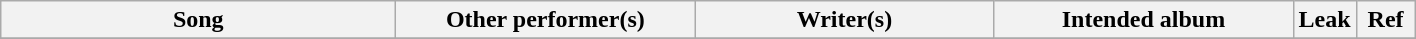<table class="wikitable sortable plainrowheaders" style="text-align:center;">
<tr>
<th scope="col" style="width:16em;">Song</th>
<th scope="col" style="width:12em;">Other performer(s)</th>
<th scope="col" style="width:12em;" class="unsortable">Writer(s)</th>
<th scope="col" style="width:12em;">Intended album</th>
<th scope="col" style="width:2em;">Leak</th>
<th scope="col" style="width:2em;" class="unsortable">Ref</th>
</tr>
<tr>
</tr>
</table>
